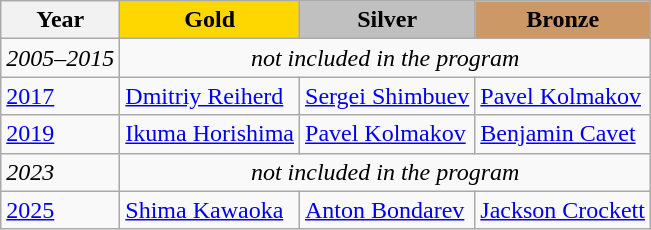<table class="wikitable">
<tr>
<th>Year</th>
<td align=center bgcolor=gold><strong>Gold</strong></td>
<td align=center bgcolor=silver><strong>Silver</strong></td>
<td align=center bgcolor=cc9966><strong>Bronze</strong></td>
</tr>
<tr>
<td><em>2005–2015</em></td>
<td colspan=3 align=center><em>not included in the program</em></td>
</tr>
<tr>
<td><a href='#'>2017</a></td>
<td> <a href='#'>Dmitriy Reiherd</a></td>
<td> <a href='#'>Sergei Shimbuev</a></td>
<td> <a href='#'>Pavel Kolmakov</a></td>
</tr>
<tr>
<td><a href='#'>2019</a></td>
<td> <a href='#'>Ikuma Horishima</a></td>
<td> <a href='#'>Pavel Kolmakov</a></td>
<td> <a href='#'>Benjamin Cavet</a></td>
</tr>
<tr>
<td><em>2023</em></td>
<td colspan=3 align=center><em>not included in the program</em></td>
</tr>
<tr>
<td><a href='#'>2025</a></td>
<td> <a href='#'>Shima Kawaoka</a></td>
<td> <a href='#'>Anton Bondarev</a></td>
<td> <a href='#'>Jackson Crockett</a></td>
</tr>
</table>
